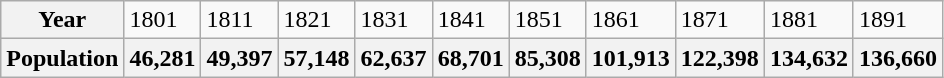<table class="wikitable">
<tr>
<th>Year</th>
<td>1801</td>
<td>1811</td>
<td>1821</td>
<td>1831</td>
<td>1841</td>
<td>1851</td>
<td>1861</td>
<td>1871</td>
<td>1881</td>
<td>1891</td>
</tr>
<tr>
<th>Population</th>
<th>46,281</th>
<th>49,397</th>
<th>57,148</th>
<th>62,637</th>
<th>68,701</th>
<th>85,308</th>
<th>101,913</th>
<th>122,398</th>
<th>134,632</th>
<th>136,660</th>
</tr>
</table>
